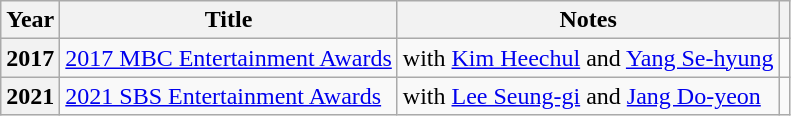<table class="wikitable sortable plainrowheaders">
<tr>
<th scope="col">Year</th>
<th scope="col">Title</th>
<th scope="col">Notes</th>
<th scope="col" class="unsortable"></th>
</tr>
<tr>
<th scope="row">2017</th>
<td><a href='#'>2017 MBC Entertainment Awards</a></td>
<td>with <a href='#'>Kim Heechul</a> and <a href='#'>Yang Se-hyung</a></td>
<td></td>
</tr>
<tr>
<th scope="row">2021</th>
<td><a href='#'>2021 SBS Entertainment Awards</a></td>
<td>with <a href='#'>Lee Seung-gi</a> and <a href='#'>Jang Do-yeon</a></td>
<td></td>
</tr>
</table>
